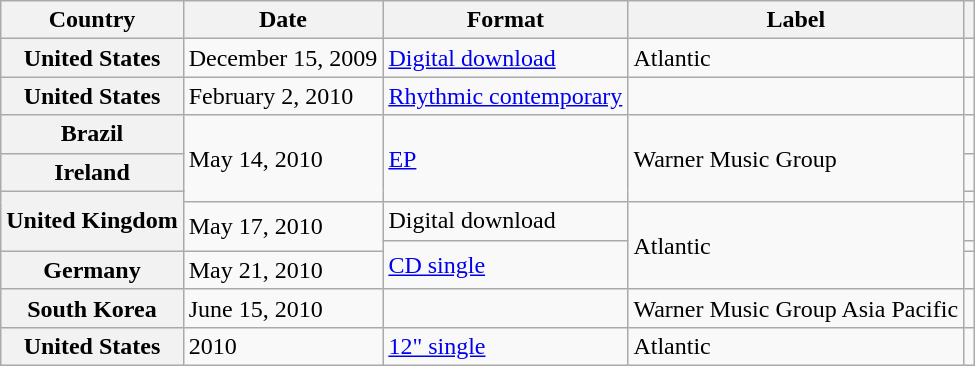<table class="wikitable plainrowheaders" border="1">
<tr>
<th scope="col">Country</th>
<th scope="col">Date</th>
<th scope="col">Format</th>
<th scope="col">Label</th>
<th scope="col"></th>
</tr>
<tr>
<th scope="row">United States</th>
<td>December 15, 2009</td>
<td><a href='#'>Digital download</a></td>
<td>Atlantic</td>
<td></td>
</tr>
<tr>
<th scope="row">United States</th>
<td>February 2, 2010</td>
<td><a href='#'>Rhythmic contemporary</a></td>
<td></td>
<td></td>
</tr>
<tr>
<th scope="row">Brazil</th>
<td rowspan="3">May 14, 2010</td>
<td rowspan="3"><a href='#'>EP</a></td>
<td rowspan="3">Warner Music Group</td>
<td></td>
</tr>
<tr>
<th scope="row">Ireland</th>
<td></td>
</tr>
<tr>
<th scope="row" rowspan="3">United Kingdom</th>
<td></td>
</tr>
<tr>
<td rowspan="2">May 17, 2010</td>
<td>Digital download</td>
<td rowspan="3">Atlantic</td>
<td></td>
</tr>
<tr>
<td rowspan="2"><a href='#'>CD single</a></td>
<td></td>
</tr>
<tr>
<th scope="row">Germany</th>
<td>May 21, 2010</td>
<td></td>
</tr>
<tr>
<th scope="row">South Korea</th>
<td>June 15, 2010</td>
<td></td>
<td>Warner Music Group Asia Pacific</td>
<td></td>
</tr>
<tr>
<th scope="row">United States</th>
<td>2010</td>
<td><a href='#'>12" single</a></td>
<td>Atlantic</td>
<td></td>
</tr>
</table>
